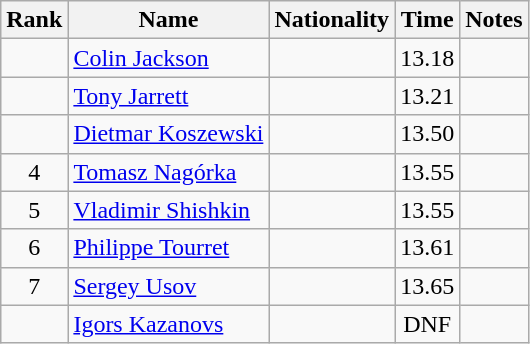<table class="wikitable sortable" style="text-align:center">
<tr>
<th>Rank</th>
<th>Name</th>
<th>Nationality</th>
<th>Time</th>
<th>Notes</th>
</tr>
<tr>
<td></td>
<td align=left><a href='#'>Colin Jackson</a></td>
<td align=left></td>
<td>13.18</td>
<td></td>
</tr>
<tr>
<td></td>
<td align=left><a href='#'>Tony Jarrett</a></td>
<td align=left></td>
<td>13.21</td>
<td></td>
</tr>
<tr>
<td></td>
<td align=left><a href='#'>Dietmar Koszewski</a></td>
<td align=left></td>
<td>13.50</td>
<td></td>
</tr>
<tr>
<td>4</td>
<td align=left><a href='#'>Tomasz Nagórka</a></td>
<td align=left></td>
<td>13.55</td>
<td></td>
</tr>
<tr>
<td>5</td>
<td align=left><a href='#'>Vladimir Shishkin</a></td>
<td align=left></td>
<td>13.55</td>
<td></td>
</tr>
<tr>
<td>6</td>
<td align=left><a href='#'>Philippe Tourret</a></td>
<td align=left></td>
<td>13.61</td>
<td></td>
</tr>
<tr>
<td>7</td>
<td align=left><a href='#'>Sergey Usov</a></td>
<td align=left></td>
<td>13.65</td>
<td></td>
</tr>
<tr>
<td></td>
<td align=left><a href='#'>Igors Kazanovs</a></td>
<td align=left></td>
<td>DNF</td>
<td></td>
</tr>
</table>
